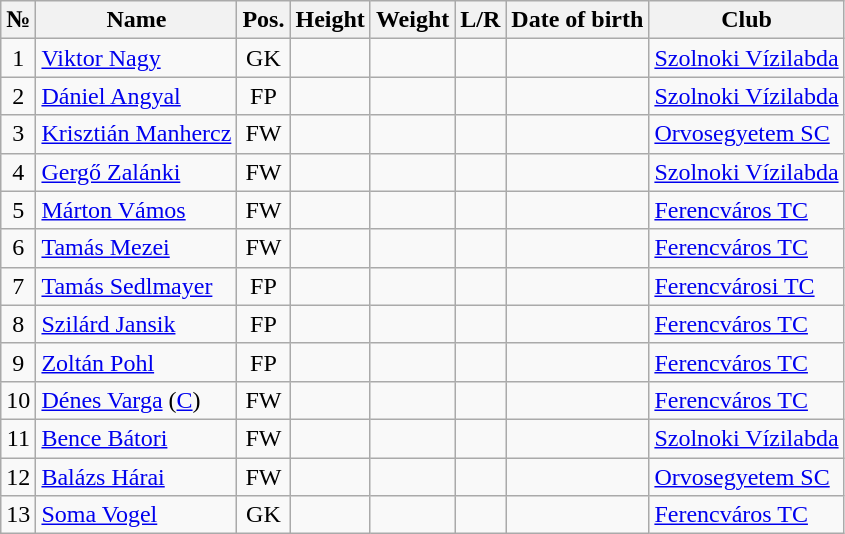<table class="wikitable sortable" text-align:center;">
<tr>
<th>№</th>
<th>Name</th>
<th>Pos.</th>
<th>Height</th>
<th>Weight</th>
<th>L/R</th>
<th>Date of birth</th>
<th>Club</th>
</tr>
<tr>
<td style="text-align:center;">1</td>
<td style="text-align:left;"><a href='#'>Viktor Nagy</a></td>
<td style="text-align:center;">GK</td>
<td></td>
<td></td>
<td></td>
<td style="text-align:left;"></td>
<td style="text-align:left;"> <a href='#'>Szolnoki Vízilabda</a></td>
</tr>
<tr>
<td style="text-align:center;">2</td>
<td style="text-align:left;"><a href='#'>Dániel Angyal</a></td>
<td style="text-align:center;">FP</td>
<td></td>
<td></td>
<td></td>
<td style="text-align:left;"></td>
<td style="text-align:left;"> <a href='#'>Szolnoki Vízilabda</a></td>
</tr>
<tr>
<td style="text-align:center;">3</td>
<td style="text-align:left;"><a href='#'>Krisztián Manhercz</a></td>
<td style="text-align:center;">FW</td>
<td></td>
<td></td>
<td></td>
<td style="text-align:left;"></td>
<td style="text-align:left;"> <a href='#'>Orvosegyetem SC</a></td>
</tr>
<tr>
<td style="text-align:center;">4</td>
<td style="text-align:left;"><a href='#'>Gergő Zalánki</a></td>
<td style="text-align:center;">FW</td>
<td></td>
<td></td>
<td></td>
<td style="text-align:left;"></td>
<td style="text-align:left;"> <a href='#'>Szolnoki Vízilabda</a></td>
</tr>
<tr>
<td style="text-align:center;">5</td>
<td style="text-align:left;"><a href='#'>Márton Vámos</a></td>
<td style="text-align:center;">FW</td>
<td></td>
<td></td>
<td></td>
<td style="text-align:left;"></td>
<td style="text-align:left;"> <a href='#'>Ferencváros TC</a></td>
</tr>
<tr>
<td style="text-align:center;">6</td>
<td style="text-align:left;"><a href='#'>Tamás Mezei</a></td>
<td style="text-align:center;">FW</td>
<td></td>
<td></td>
<td></td>
<td style="text-align:left;"></td>
<td style="text-align:left;"> <a href='#'>Ferencváros TC</a></td>
</tr>
<tr>
<td style="text-align:center;">7</td>
<td style="text-align:left;"><a href='#'>Tamás Sedlmayer</a></td>
<td style="text-align:center;">FP</td>
<td></td>
<td></td>
<td></td>
<td style="text-align:left;"></td>
<td style="text-align:left;"> <a href='#'>Ferencvárosi TC</a></td>
</tr>
<tr>
<td style="text-align:center;">8</td>
<td style="text-align:left;"><a href='#'>Szilárd Jansik</a></td>
<td style="text-align:center;">FP</td>
<td></td>
<td></td>
<td></td>
<td style="text-align:left;"></td>
<td style="text-align:left;"> <a href='#'>Ferencváros TC</a></td>
</tr>
<tr>
<td style="text-align:center;">9</td>
<td style="text-align:left;"><a href='#'>Zoltán Pohl</a></td>
<td style="text-align:center;">FP</td>
<td></td>
<td></td>
<td></td>
<td style="text-align:left;"></td>
<td style="text-align:left;"> <a href='#'>Ferencváros TC</a></td>
</tr>
<tr>
<td style="text-align:center;">10</td>
<td style="text-align:left;"><a href='#'>Dénes Varga</a> (<a href='#'>C</a>)</td>
<td style="text-align:center;">FW</td>
<td></td>
<td></td>
<td></td>
<td style="text-align:left;"></td>
<td style="text-align:left;"> <a href='#'>Ferencváros TC</a></td>
</tr>
<tr>
<td style="text-align:center;">11</td>
<td style="text-align:left;"><a href='#'>Bence Bátori</a></td>
<td style="text-align:center;">FW</td>
<td></td>
<td></td>
<td></td>
<td style="text-align:left;"></td>
<td style="text-align:left;"> <a href='#'>Szolnoki Vízilabda</a></td>
</tr>
<tr>
<td style="text-align:center;">12</td>
<td style="text-align:left;"><a href='#'>Balázs Hárai</a></td>
<td style="text-align:center;">FW</td>
<td></td>
<td></td>
<td></td>
<td style="text-align:left;"></td>
<td style="text-align:left;"> <a href='#'>Orvosegyetem SC</a></td>
</tr>
<tr>
<td style="text-align:center;">13</td>
<td style="text-align:left;"><a href='#'>Soma Vogel</a></td>
<td style="text-align:center;">GK</td>
<td></td>
<td></td>
<td></td>
<td style="text-align:left;"></td>
<td style="text-align:left;"> <a href='#'>Ferencváros TC</a></td>
</tr>
</table>
